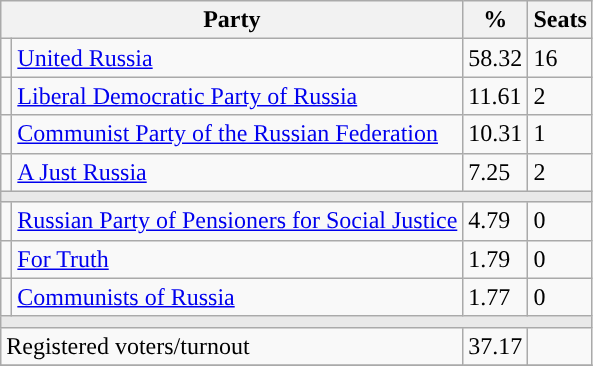<table class="wikitable">
<tr>
<th colspan=2>Party</th>
<th>%</th>
<th>Seats</th>
</tr>
<tr>
<td style="background:"></td>
<td><a href='#'>United Russia</a></td>
<td>58.32</td>
<td>16</td>
</tr>
<tr>
<td style="background:"></td>
<td><a href='#'>Liberal Democratic Party of Russia</a></td>
<td>11.61</td>
<td>2</td>
</tr>
<tr>
<td style="background:"></td>
<td><a href='#'>Communist Party of the Russian Federation</a></td>
<td>10.31</td>
<td>1</td>
</tr>
<tr>
<td style="background:"></td>
<td><a href='#'>A Just Russia</a></td>
<td>7.25</td>
<td>2</td>
</tr>
<tr>
<td colspan=4 style="background:#E9E9E9;"></td>
</tr>
<tr>
<td style="background:"></td>
<td><a href='#'>Russian Party of Pensioners for Social Justice</a></td>
<td>4.79</td>
<td>0</td>
</tr>
<tr>
<td style="background:"></td>
<td><a href='#'>For Truth</a></td>
<td>1.79</td>
<td>0</td>
</tr>
<tr>
<td style="background:"></td>
<td><a href='#'>Communists of Russia</a></td>
<td>1.77</td>
<td>0</td>
</tr>
<tr>
<td colspan=4 style="background:#E9E9E9;"></td>
</tr>
<tr>
<td align=left colspan=2>Registered voters/turnout</td>
<td>37.17</td>
<td></td>
</tr>
<tr>
</tr>
</table>
